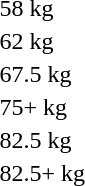<table>
<tr>
<td>58 kg</td>
<td></td>
<td></td>
<td></td>
</tr>
<tr>
<td>62 kg</td>
<td></td>
<td></td>
<td></td>
</tr>
<tr>
<td>67.5 kg</td>
<td></td>
<td></td>
<td></td>
</tr>
<tr>
<td>75+ kg</td>
<td></td>
<td></td>
<td></td>
</tr>
<tr>
<td>82.5 kg</td>
<td></td>
<td></td>
<td></td>
</tr>
<tr>
<td>82.5+ kg</td>
<td></td>
<td></td>
<td></td>
</tr>
</table>
